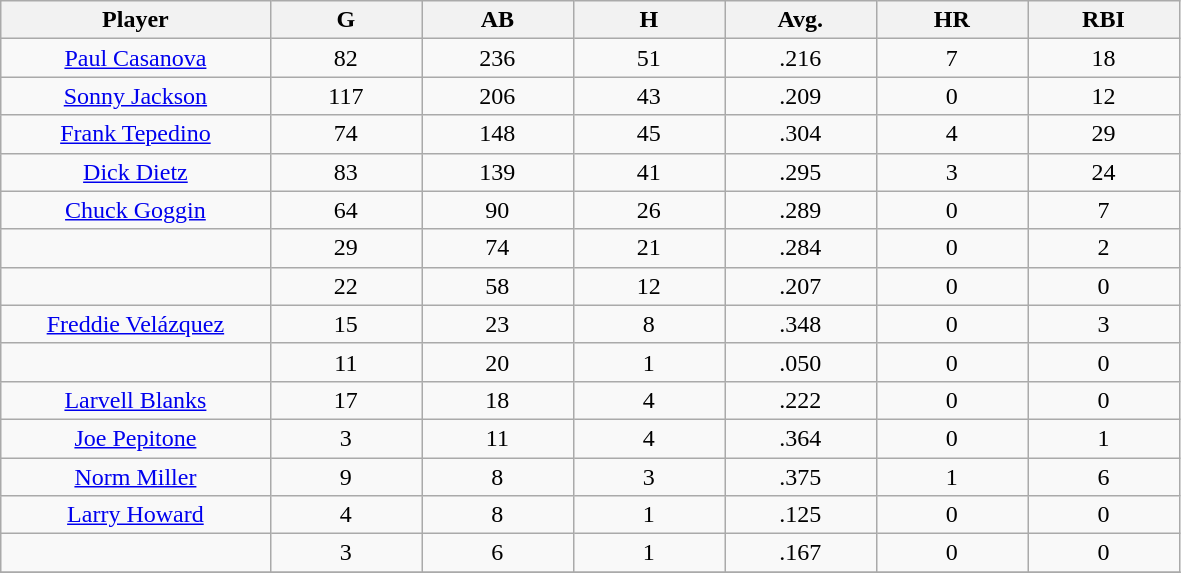<table class="wikitable sortable">
<tr>
<th bgcolor="#DDDDFF" width="16%">Player</th>
<th bgcolor="#DDDDFF" width="9%">G</th>
<th bgcolor="#DDDDFF" width="9%">AB</th>
<th bgcolor="#DDDDFF" width="9%">H</th>
<th bgcolor="#DDDDFF" width="9%">Avg.</th>
<th bgcolor="#DDDDFF" width="9%">HR</th>
<th bgcolor="#DDDDFF" width="9%">RBI</th>
</tr>
<tr align="center">
<td><a href='#'>Paul Casanova</a></td>
<td>82</td>
<td>236</td>
<td>51</td>
<td>.216</td>
<td>7</td>
<td>18</td>
</tr>
<tr align="center">
<td><a href='#'>Sonny Jackson</a></td>
<td>117</td>
<td>206</td>
<td>43</td>
<td>.209</td>
<td>0</td>
<td>12</td>
</tr>
<tr align="center">
<td><a href='#'>Frank Tepedino</a></td>
<td>74</td>
<td>148</td>
<td>45</td>
<td>.304</td>
<td>4</td>
<td>29</td>
</tr>
<tr align="center">
<td><a href='#'>Dick Dietz</a></td>
<td>83</td>
<td>139</td>
<td>41</td>
<td>.295</td>
<td>3</td>
<td>24</td>
</tr>
<tr align="center">
<td><a href='#'>Chuck Goggin</a></td>
<td>64</td>
<td>90</td>
<td>26</td>
<td>.289</td>
<td>0</td>
<td>7</td>
</tr>
<tr align="center">
<td></td>
<td>29</td>
<td>74</td>
<td>21</td>
<td>.284</td>
<td>0</td>
<td>2</td>
</tr>
<tr align="center">
<td></td>
<td>22</td>
<td>58</td>
<td>12</td>
<td>.207</td>
<td>0</td>
<td>0</td>
</tr>
<tr align="center">
<td><a href='#'>Freddie Velázquez</a></td>
<td>15</td>
<td>23</td>
<td>8</td>
<td>.348</td>
<td>0</td>
<td>3</td>
</tr>
<tr align="center">
<td></td>
<td>11</td>
<td>20</td>
<td>1</td>
<td>.050</td>
<td>0</td>
<td>0</td>
</tr>
<tr align="center">
<td><a href='#'>Larvell Blanks</a></td>
<td>17</td>
<td>18</td>
<td>4</td>
<td>.222</td>
<td>0</td>
<td>0</td>
</tr>
<tr align="center">
<td><a href='#'>Joe Pepitone</a></td>
<td>3</td>
<td>11</td>
<td>4</td>
<td>.364</td>
<td>0</td>
<td>1</td>
</tr>
<tr align="center">
<td><a href='#'>Norm Miller</a></td>
<td>9</td>
<td>8</td>
<td>3</td>
<td>.375</td>
<td>1</td>
<td>6</td>
</tr>
<tr align="center">
<td><a href='#'>Larry Howard</a></td>
<td>4</td>
<td>8</td>
<td>1</td>
<td>.125</td>
<td>0</td>
<td>0</td>
</tr>
<tr align="center">
<td></td>
<td>3</td>
<td>6</td>
<td>1</td>
<td>.167</td>
<td>0</td>
<td>0</td>
</tr>
<tr align="center">
</tr>
</table>
